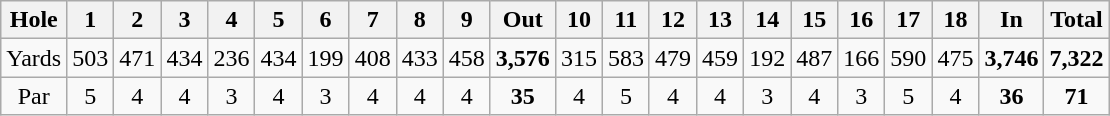<table class="wikitable" style="text-align:center">
<tr>
<th>Hole</th>
<th>1</th>
<th>2</th>
<th>3</th>
<th>4</th>
<th>5</th>
<th>6</th>
<th>7</th>
<th>8</th>
<th>9</th>
<th>Out</th>
<th>10</th>
<th>11</th>
<th>12</th>
<th>13</th>
<th>14</th>
<th>15</th>
<th>16</th>
<th>17</th>
<th>18</th>
<th>In</th>
<th>Total</th>
</tr>
<tr>
<td>Yards</td>
<td>503</td>
<td>471</td>
<td>434</td>
<td>236</td>
<td>434</td>
<td>199</td>
<td>408</td>
<td>433</td>
<td>458</td>
<td><strong>3,576</strong></td>
<td>315</td>
<td>583</td>
<td>479</td>
<td>459</td>
<td>192</td>
<td>487</td>
<td>166</td>
<td>590</td>
<td>475</td>
<td><strong>3,746</strong></td>
<td><strong>7,322</strong></td>
</tr>
<tr>
<td>Par</td>
<td>5</td>
<td>4</td>
<td>4</td>
<td>3</td>
<td>4</td>
<td>3</td>
<td>4</td>
<td>4</td>
<td>4</td>
<td><strong>35</strong></td>
<td>4</td>
<td>5</td>
<td>4</td>
<td>4</td>
<td>3</td>
<td>4</td>
<td>3</td>
<td>5</td>
<td>4</td>
<td><strong>36</strong></td>
<td><strong>71</strong></td>
</tr>
</table>
